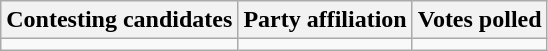<table class="wikitable sortable">
<tr>
<th>Contesting candidates</th>
<th>Party affiliation</th>
<th>Votes polled</th>
</tr>
<tr>
<td></td>
<td></td>
<td></td>
</tr>
</table>
